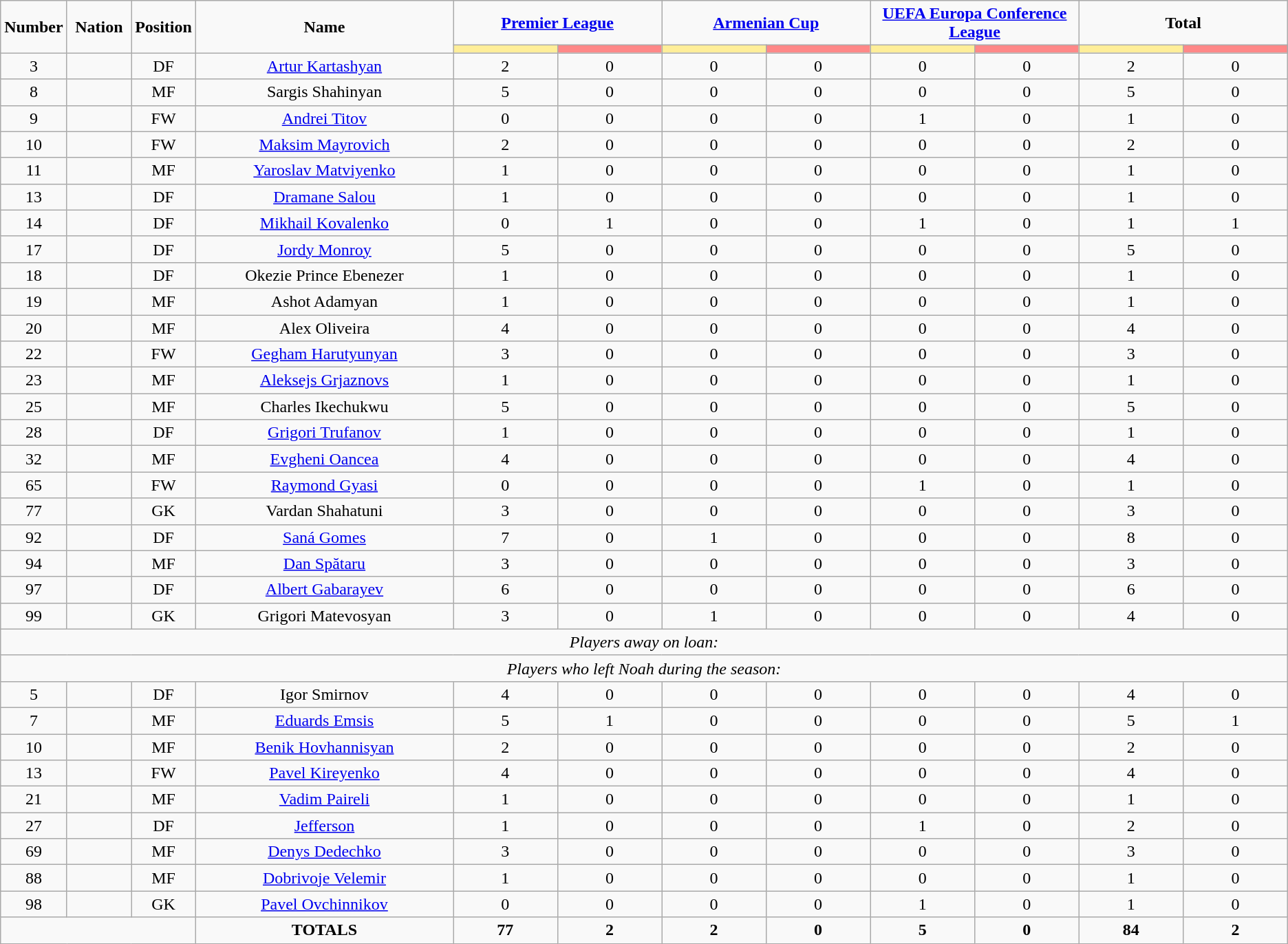<table class="wikitable" style="text-align:center;">
<tr>
<td rowspan="2"  style="width:5%; text-align:center;"><strong>Number</strong></td>
<td rowspan="2"  style="width:5%; text-align:center;"><strong>Nation</strong></td>
<td rowspan="2"  style="width:5%; text-align:center;"><strong>Position</strong></td>
<td rowspan="2"  style="width:20%; text-align:center;"><strong>Name</strong></td>
<td colspan="2" style="text-align:center;"><strong><a href='#'>Premier League</a></strong></td>
<td colspan="2" style="text-align:center;"><strong><a href='#'>Armenian Cup</a></strong></td>
<td colspan="2" style="text-align:center;"><strong><a href='#'>UEFA Europa Conference League</a></strong></td>
<td colspan="2" style="text-align:center;"><strong>Total</strong></td>
</tr>
<tr>
<th style="width:60px; background:#fe9;"></th>
<th style="width:60px; background:#ff8888;"></th>
<th style="width:60px; background:#fe9;"></th>
<th style="width:60px; background:#ff8888;"></th>
<th style="width:60px; background:#fe9;"></th>
<th style="width:60px; background:#ff8888;"></th>
<th style="width:60px; background:#fe9;"></th>
<th style="width:60px; background:#ff8888;"></th>
</tr>
<tr>
<td>3</td>
<td></td>
<td>DF</td>
<td><a href='#'>Artur Kartashyan</a></td>
<td>2</td>
<td>0</td>
<td>0</td>
<td>0</td>
<td>0</td>
<td>0</td>
<td>2</td>
<td>0</td>
</tr>
<tr>
<td>8</td>
<td></td>
<td>MF</td>
<td>Sargis Shahinyan</td>
<td>5</td>
<td>0</td>
<td>0</td>
<td>0</td>
<td>0</td>
<td>0</td>
<td>5</td>
<td>0</td>
</tr>
<tr>
<td>9</td>
<td></td>
<td>FW</td>
<td><a href='#'>Andrei Titov</a></td>
<td>0</td>
<td>0</td>
<td>0</td>
<td>0</td>
<td>1</td>
<td>0</td>
<td>1</td>
<td>0</td>
</tr>
<tr>
<td>10</td>
<td></td>
<td>FW</td>
<td><a href='#'>Maksim Mayrovich</a></td>
<td>2</td>
<td>0</td>
<td>0</td>
<td>0</td>
<td>0</td>
<td>0</td>
<td>2</td>
<td>0</td>
</tr>
<tr>
<td>11</td>
<td></td>
<td>MF</td>
<td><a href='#'>Yaroslav Matviyenko</a></td>
<td>1</td>
<td>0</td>
<td>0</td>
<td>0</td>
<td>0</td>
<td>0</td>
<td>1</td>
<td>0</td>
</tr>
<tr>
<td>13</td>
<td></td>
<td>DF</td>
<td><a href='#'>Dramane Salou</a></td>
<td>1</td>
<td>0</td>
<td>0</td>
<td>0</td>
<td>0</td>
<td>0</td>
<td>1</td>
<td>0</td>
</tr>
<tr>
<td>14</td>
<td></td>
<td>DF</td>
<td><a href='#'>Mikhail Kovalenko</a></td>
<td>0</td>
<td>1</td>
<td>0</td>
<td>0</td>
<td>1</td>
<td>0</td>
<td>1</td>
<td>1</td>
</tr>
<tr>
<td>17</td>
<td></td>
<td>DF</td>
<td><a href='#'>Jordy Monroy</a></td>
<td>5</td>
<td>0</td>
<td>0</td>
<td>0</td>
<td>0</td>
<td>0</td>
<td>5</td>
<td>0</td>
</tr>
<tr>
<td>18</td>
<td></td>
<td>DF</td>
<td>Okezie Prince Ebenezer</td>
<td>1</td>
<td>0</td>
<td>0</td>
<td>0</td>
<td>0</td>
<td>0</td>
<td>1</td>
<td>0</td>
</tr>
<tr>
<td>19</td>
<td></td>
<td>MF</td>
<td>Ashot Adamyan</td>
<td>1</td>
<td>0</td>
<td>0</td>
<td>0</td>
<td>0</td>
<td>0</td>
<td>1</td>
<td>0</td>
</tr>
<tr>
<td>20</td>
<td></td>
<td>MF</td>
<td>Alex Oliveira</td>
<td>4</td>
<td>0</td>
<td>0</td>
<td>0</td>
<td>0</td>
<td>0</td>
<td>4</td>
<td>0</td>
</tr>
<tr>
<td>22</td>
<td></td>
<td>FW</td>
<td><a href='#'>Gegham Harutyunyan</a></td>
<td>3</td>
<td>0</td>
<td>0</td>
<td>0</td>
<td>0</td>
<td>0</td>
<td>3</td>
<td>0</td>
</tr>
<tr>
<td>23</td>
<td></td>
<td>MF</td>
<td><a href='#'>Aleksejs Grjaznovs</a></td>
<td>1</td>
<td>0</td>
<td>0</td>
<td>0</td>
<td>0</td>
<td>0</td>
<td>1</td>
<td>0</td>
</tr>
<tr>
<td>25</td>
<td></td>
<td>MF</td>
<td>Charles Ikechukwu</td>
<td>5</td>
<td>0</td>
<td>0</td>
<td>0</td>
<td>0</td>
<td>0</td>
<td>5</td>
<td>0</td>
</tr>
<tr>
<td>28</td>
<td></td>
<td>DF</td>
<td><a href='#'>Grigori Trufanov</a></td>
<td>1</td>
<td>0</td>
<td>0</td>
<td>0</td>
<td>0</td>
<td>0</td>
<td>1</td>
<td>0</td>
</tr>
<tr>
<td>32</td>
<td></td>
<td>MF</td>
<td><a href='#'>Evgheni Oancea</a></td>
<td>4</td>
<td>0</td>
<td>0</td>
<td>0</td>
<td>0</td>
<td>0</td>
<td>4</td>
<td>0</td>
</tr>
<tr>
<td>65</td>
<td></td>
<td>FW</td>
<td><a href='#'>Raymond Gyasi</a></td>
<td>0</td>
<td>0</td>
<td>0</td>
<td>0</td>
<td>1</td>
<td>0</td>
<td>1</td>
<td>0</td>
</tr>
<tr>
<td>77</td>
<td></td>
<td>GK</td>
<td>Vardan Shahatuni</td>
<td>3</td>
<td>0</td>
<td>0</td>
<td>0</td>
<td>0</td>
<td>0</td>
<td>3</td>
<td>0</td>
</tr>
<tr>
<td>92</td>
<td></td>
<td>DF</td>
<td><a href='#'>Saná Gomes</a></td>
<td>7</td>
<td>0</td>
<td>1</td>
<td>0</td>
<td>0</td>
<td>0</td>
<td>8</td>
<td>0</td>
</tr>
<tr>
<td>94</td>
<td></td>
<td>MF</td>
<td><a href='#'>Dan Spătaru</a></td>
<td>3</td>
<td>0</td>
<td>0</td>
<td>0</td>
<td>0</td>
<td>0</td>
<td>3</td>
<td>0</td>
</tr>
<tr>
<td>97</td>
<td></td>
<td>DF</td>
<td><a href='#'>Albert Gabarayev</a></td>
<td>6</td>
<td>0</td>
<td>0</td>
<td>0</td>
<td>0</td>
<td>0</td>
<td>6</td>
<td>0</td>
</tr>
<tr>
<td>99</td>
<td></td>
<td>GK</td>
<td>Grigori Matevosyan</td>
<td>3</td>
<td>0</td>
<td>1</td>
<td>0</td>
<td>0</td>
<td>0</td>
<td>4</td>
<td>0</td>
</tr>
<tr>
<td colspan="14"><em>Players away on loan:</em></td>
</tr>
<tr>
<td colspan="14"><em>Players who left Noah during the season:</em></td>
</tr>
<tr>
<td>5</td>
<td></td>
<td>DF</td>
<td>Igor Smirnov</td>
<td>4</td>
<td>0</td>
<td>0</td>
<td>0</td>
<td>0</td>
<td>0</td>
<td>4</td>
<td>0</td>
</tr>
<tr>
<td>7</td>
<td></td>
<td>MF</td>
<td><a href='#'>Eduards Emsis</a></td>
<td>5</td>
<td>1</td>
<td>0</td>
<td>0</td>
<td>0</td>
<td>0</td>
<td>5</td>
<td>1</td>
</tr>
<tr>
<td>10</td>
<td></td>
<td>MF</td>
<td><a href='#'>Benik Hovhannisyan</a></td>
<td>2</td>
<td>0</td>
<td>0</td>
<td>0</td>
<td>0</td>
<td>0</td>
<td>2</td>
<td>0</td>
</tr>
<tr>
<td>13</td>
<td></td>
<td>FW</td>
<td><a href='#'>Pavel Kireyenko</a></td>
<td>4</td>
<td>0</td>
<td>0</td>
<td>0</td>
<td>0</td>
<td>0</td>
<td>4</td>
<td>0</td>
</tr>
<tr>
<td>21</td>
<td></td>
<td>MF</td>
<td><a href='#'>Vadim Paireli</a></td>
<td>1</td>
<td>0</td>
<td>0</td>
<td>0</td>
<td>0</td>
<td>0</td>
<td>1</td>
<td>0</td>
</tr>
<tr>
<td>27</td>
<td></td>
<td>DF</td>
<td><a href='#'>Jefferson</a></td>
<td>1</td>
<td>0</td>
<td>0</td>
<td>0</td>
<td>1</td>
<td>0</td>
<td>2</td>
<td>0</td>
</tr>
<tr>
<td>69</td>
<td></td>
<td>MF</td>
<td><a href='#'>Denys Dedechko</a></td>
<td>3</td>
<td>0</td>
<td>0</td>
<td>0</td>
<td>0</td>
<td>0</td>
<td>3</td>
<td>0</td>
</tr>
<tr>
<td>88</td>
<td></td>
<td>MF</td>
<td><a href='#'>Dobrivoje Velemir</a></td>
<td>1</td>
<td>0</td>
<td>0</td>
<td>0</td>
<td>0</td>
<td>0</td>
<td>1</td>
<td>0</td>
</tr>
<tr>
<td>98</td>
<td></td>
<td>GK</td>
<td><a href='#'>Pavel Ovchinnikov</a></td>
<td>0</td>
<td>0</td>
<td>0</td>
<td>0</td>
<td>1</td>
<td>0</td>
<td>1</td>
<td>0</td>
</tr>
<tr>
<td colspan="3"></td>
<td><strong>TOTALS</strong></td>
<td><strong>77</strong></td>
<td><strong>2</strong></td>
<td><strong>2</strong></td>
<td><strong>0</strong></td>
<td><strong>5</strong></td>
<td><strong>0</strong></td>
<td><strong>84</strong></td>
<td><strong>2</strong></td>
</tr>
</table>
